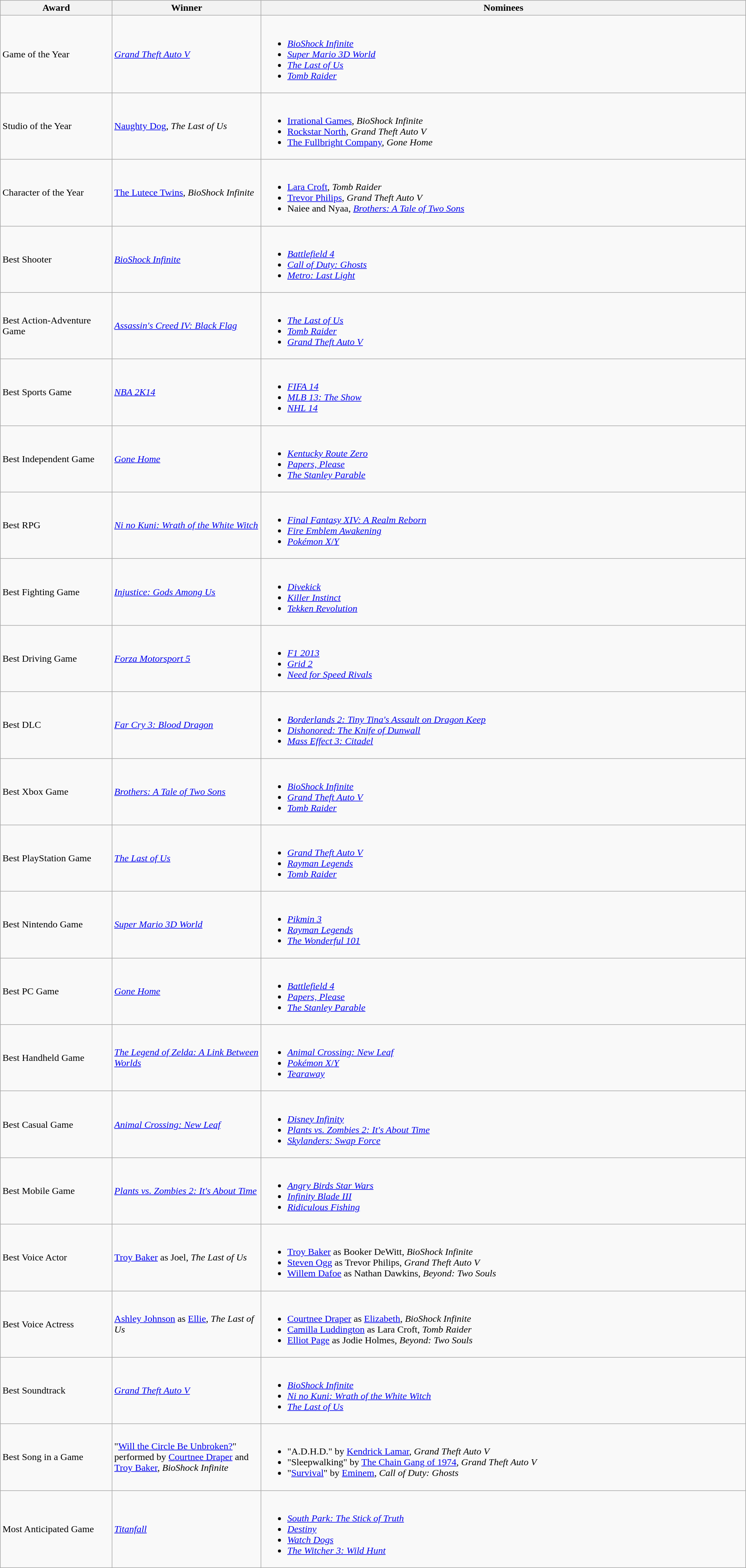<table class="wikitable">
<tr>
<th style="width:15%">Award</th>
<th style="width:20%">Winner</th>
<th style="width:65%">Nominees</th>
</tr>
<tr>
<td>Game of the Year</td>
<td><em><a href='#'>Grand Theft Auto V</a></em></td>
<td><br><ul><li><em><a href='#'>BioShock Infinite</a></em></li><li><em><a href='#'>Super Mario 3D World</a></em></li><li><em><a href='#'>The Last of Us</a></em></li><li><em><a href='#'>Tomb Raider</a></em></li></ul></td>
</tr>
<tr>
<td>Studio of the Year</td>
<td><a href='#'>Naughty Dog</a>, <em>The Last of Us</em></td>
<td><br><ul><li><a href='#'>Irrational Games</a>, <em>BioShock Infinite</em></li><li><a href='#'>Rockstar North</a>, <em>Grand Theft Auto V</em></li><li><a href='#'>The Fullbright Company</a>, <em>Gone Home</em></li></ul></td>
</tr>
<tr>
<td>Character of the Year</td>
<td><a href='#'>The Lutece Twins</a>, <em>BioShock Infinite</em></td>
<td><br><ul><li><a href='#'>Lara Croft</a>,<em> Tomb Raider</em></li><li><a href='#'>Trevor Philips</a>,<em> Grand Theft Auto V</em></li><li>Naiee and Nyaa, <em><a href='#'>Brothers: A Tale of Two Sons</a></em></li></ul></td>
</tr>
<tr>
<td>Best Shooter</td>
<td><em><a href='#'>BioShock Infinite</a></em></td>
<td><br><ul><li><em><a href='#'>Battlefield 4</a></em></li><li><em><a href='#'>Call of Duty: Ghosts</a></em></li><li><em><a href='#'>Metro: Last Light</a></em></li></ul></td>
</tr>
<tr>
<td>Best Action-Adventure Game</td>
<td><em><a href='#'>Assassin's Creed IV: Black Flag</a></em></td>
<td><br><ul><li><em><a href='#'>The Last of Us</a></em></li><li><em><a href='#'>Tomb Raider</a></em></li><li><em><a href='#'>Grand Theft Auto V</a></em></li></ul></td>
</tr>
<tr>
<td>Best Sports Game</td>
<td><em><a href='#'>NBA 2K14</a></em></td>
<td><br><ul><li><em><a href='#'>FIFA 14</a></em></li><li><em><a href='#'>MLB 13: The Show</a></em></li><li><em><a href='#'>NHL 14</a></em></li></ul></td>
</tr>
<tr>
<td>Best Independent Game</td>
<td><em><a href='#'>Gone Home</a></em></td>
<td><br><ul><li><em><a href='#'>Kentucky Route Zero</a></em></li><li><em><a href='#'>Papers, Please</a></em></li><li><em><a href='#'>The Stanley Parable</a></em></li></ul></td>
</tr>
<tr>
<td>Best RPG</td>
<td><em><a href='#'>Ni no Kuni: Wrath of the White Witch</a></em></td>
<td><br><ul><li><em><a href='#'>Final Fantasy XIV: A Realm Reborn</a></em></li><li><em><a href='#'>Fire Emblem Awakening</a></em></li><li><a href='#'><em>Pokémon X</em>/<em>Y</em></a></li></ul></td>
</tr>
<tr>
<td>Best Fighting Game</td>
<td><em><a href='#'>Injustice: Gods Among Us</a></em></td>
<td><br><ul><li><em><a href='#'>Divekick</a></em></li><li><em><a href='#'>Killer Instinct</a></em></li><li><em><a href='#'>Tekken Revolution</a></em></li></ul></td>
</tr>
<tr>
<td>Best Driving Game</td>
<td><em><a href='#'>Forza Motorsport 5</a></em></td>
<td><br><ul><li><em><a href='#'>F1 2013</a></em></li><li><em><a href='#'>Grid 2</a></em></li><li><em><a href='#'>Need for Speed Rivals</a></em></li></ul></td>
</tr>
<tr>
<td>Best DLC</td>
<td><em><a href='#'>Far Cry 3: Blood Dragon</a></em></td>
<td><br><ul><li><em><a href='#'>Borderlands 2: Tiny Tina's Assault on Dragon Keep</a></em></li><li><em><a href='#'>Dishonored: The Knife of Dunwall</a></em></li><li><em><a href='#'>Mass Effect 3: Citadel</a></em></li></ul></td>
</tr>
<tr>
<td>Best Xbox Game</td>
<td><em><a href='#'>Brothers: A Tale of Two Sons</a></em></td>
<td><br><ul><li><em><a href='#'>BioShock Infinite</a></em></li><li><em><a href='#'>Grand Theft Auto V</a></em></li><li><em><a href='#'>Tomb Raider</a></em></li></ul></td>
</tr>
<tr>
<td>Best PlayStation Game</td>
<td><em><a href='#'>The Last of Us</a></em></td>
<td><br><ul><li><em><a href='#'>Grand Theft Auto V</a></em></li><li><em><a href='#'>Rayman Legends</a></em></li><li><em><a href='#'>Tomb Raider</a></em></li></ul></td>
</tr>
<tr>
<td>Best Nintendo Game</td>
<td><em><a href='#'>Super Mario 3D World</a></em></td>
<td><br><ul><li><em><a href='#'>Pikmin 3</a></em></li><li><em><a href='#'>Rayman Legends</a></em></li><li><em><a href='#'>The Wonderful 101</a></em></li></ul></td>
</tr>
<tr>
<td>Best PC Game</td>
<td><em><a href='#'>Gone Home</a></em></td>
<td><br><ul><li><em><a href='#'>Battlefield 4</a></em></li><li><em><a href='#'>Papers, Please</a></em></li><li><em><a href='#'>The Stanley Parable</a></em></li></ul></td>
</tr>
<tr>
<td>Best Handheld Game</td>
<td><em><a href='#'>The Legend of Zelda: A Link Between Worlds</a></em></td>
<td><br><ul><li><em><a href='#'>Animal Crossing: New Leaf</a></em></li><li><a href='#'><em>Pokémon X</em>/<em>Y</em></a></li><li><em><a href='#'>Tearaway</a></em></li></ul></td>
</tr>
<tr>
<td>Best Casual Game</td>
<td><em><a href='#'>Animal Crossing: New Leaf</a></em></td>
<td><br><ul><li><em><a href='#'>Disney Infinity</a></em></li><li><em><a href='#'>Plants vs. Zombies 2: It's About Time</a></em></li><li><em><a href='#'>Skylanders: Swap Force</a></em></li></ul></td>
</tr>
<tr>
<td>Best Mobile Game</td>
<td><em><a href='#'>Plants vs. Zombies 2: It's About Time</a></em></td>
<td><br><ul><li><em><a href='#'>Angry Birds Star Wars</a></em></li><li><em><a href='#'>Infinity Blade III</a></em></li><li><em><a href='#'>Ridiculous Fishing</a></em></li></ul></td>
</tr>
<tr>
<td>Best Voice Actor</td>
<td><a href='#'>Troy Baker</a> as Joel, <em>The Last of Us</em></td>
<td><br><ul><li><a href='#'>Troy Baker</a> as Booker DeWitt, <em>BioShock Infinite</em></li><li><a href='#'>Steven Ogg</a> as Trevor Philips, <em>Grand Theft Auto V</em></li><li><a href='#'>Willem Dafoe</a> as Nathan Dawkins, <em>Beyond: Two Souls</em></li></ul></td>
</tr>
<tr>
<td>Best Voice Actress</td>
<td><a href='#'>Ashley Johnson</a> as <a href='#'>Ellie</a>, <em>The Last of Us</em></td>
<td><br><ul><li><a href='#'>Courtnee Draper</a> as <a href='#'>Elizabeth</a>, <em>BioShock Infinite</em></li><li><a href='#'>Camilla Luddington</a> as Lara Croft, <em>Tomb Raider</em></li><li><a href='#'>Elliot Page</a> as Jodie Holmes, <em>Beyond: Two Souls</em></li></ul></td>
</tr>
<tr>
<td>Best Soundtrack</td>
<td><em><a href='#'>Grand Theft Auto V</a></em></td>
<td><br><ul><li><em><a href='#'>BioShock Infinite</a></em></li><li><em><a href='#'>Ni no Kuni: Wrath of the White Witch</a></em></li><li><em><a href='#'>The Last of Us</a></em></li></ul></td>
</tr>
<tr>
<td>Best Song in a Game</td>
<td>"<a href='#'>Will the Circle Be Unbroken?</a>" performed by <a href='#'>Courtnee Draper</a> and <a href='#'>Troy Baker</a>, <em>BioShock Infinite</em></td>
<td><br><ul><li>"A.D.H.D." by <a href='#'>Kendrick Lamar</a>, <em>Grand Theft Auto V</em></li><li>"Sleepwalking" by <a href='#'>The Chain Gang of 1974</a>, <em>Grand Theft Auto V</em></li><li>"<a href='#'>Survival</a>" by <a href='#'>Eminem</a>, <em>Call of Duty: Ghosts</em></li></ul></td>
</tr>
<tr>
<td>Most Anticipated Game</td>
<td><em><a href='#'>Titanfall</a></em></td>
<td><br><ul><li><em><a href='#'>South Park: The Stick of Truth</a></em></li><li><em><a href='#'>Destiny</a></em></li><li><em><a href='#'>Watch Dogs</a></em></li><li><em><a href='#'>The Witcher 3: Wild Hunt</a></em></li></ul></td>
</tr>
</table>
